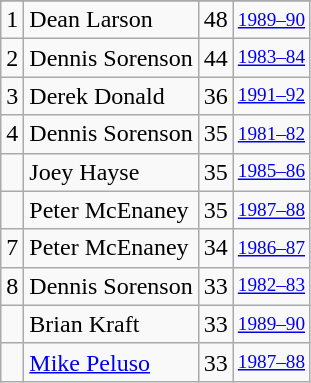<table class="wikitable">
<tr>
</tr>
<tr>
<td>1</td>
<td>Dean Larson</td>
<td>48</td>
<td style="font-size:80%;"><a href='#'>1989–90</a></td>
</tr>
<tr>
<td>2</td>
<td>Dennis Sorenson</td>
<td>44</td>
<td style="font-size:80%;"><a href='#'>1983–84</a></td>
</tr>
<tr>
<td>3</td>
<td>Derek Donald</td>
<td>36</td>
<td style="font-size:80%;"><a href='#'>1991–92</a></td>
</tr>
<tr>
<td>4</td>
<td>Dennis Sorenson</td>
<td>35</td>
<td style="font-size:80%;"><a href='#'>1981–82</a></td>
</tr>
<tr>
<td></td>
<td>Joey Hayse</td>
<td>35</td>
<td style="font-size:80%;"><a href='#'>1985–86</a></td>
</tr>
<tr>
<td></td>
<td>Peter McEnaney</td>
<td>35</td>
<td style="font-size:80%;"><a href='#'>1987–88</a></td>
</tr>
<tr>
<td>7</td>
<td>Peter McEnaney</td>
<td>34</td>
<td style="font-size:80%;"><a href='#'>1986–87</a></td>
</tr>
<tr>
<td>8</td>
<td>Dennis Sorenson</td>
<td>33</td>
<td style="font-size:80%;"><a href='#'>1982–83</a></td>
</tr>
<tr>
<td></td>
<td>Brian Kraft</td>
<td>33</td>
<td style="font-size:80%;"><a href='#'>1989–90</a></td>
</tr>
<tr>
<td></td>
<td><a href='#'>Mike Peluso</a></td>
<td>33</td>
<td style="font-size:80%;"><a href='#'>1987–88</a></td>
</tr>
</table>
